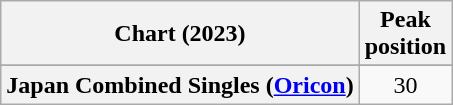<table class="wikitable sortable plainrowheaders" style="text-align:center">
<tr>
<th scope="col">Chart (2023)</th>
<th scope="col">Peak<br>position</th>
</tr>
<tr>
</tr>
<tr>
<th scope="row">Japan Combined Singles (<a href='#'>Oricon</a>)</th>
<td>30</td>
</tr>
</table>
